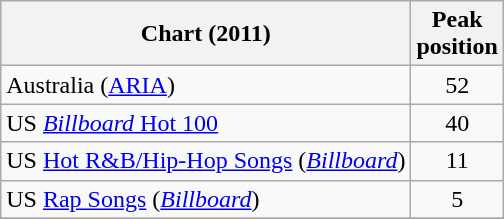<table class="wikitable sortable">
<tr>
<th>Chart (2011)</th>
<th>Peak<br>position</th>
</tr>
<tr>
<td>Australia (<a href='#'>ARIA</a>)</td>
<td align="center">52</td>
</tr>
<tr>
<td>US <a href='#'><em>Billboard</em> Hot 100</a></td>
<td align="center">40</td>
</tr>
<tr>
<td>US <a href='#'>Hot R&B/Hip-Hop Songs</a> (<em><a href='#'>Billboard</a></em>)</td>
<td align="center">11</td>
</tr>
<tr>
<td>US <a href='#'>Rap Songs</a> (<em><a href='#'>Billboard</a></em>)</td>
<td align="center">5</td>
</tr>
<tr>
</tr>
</table>
